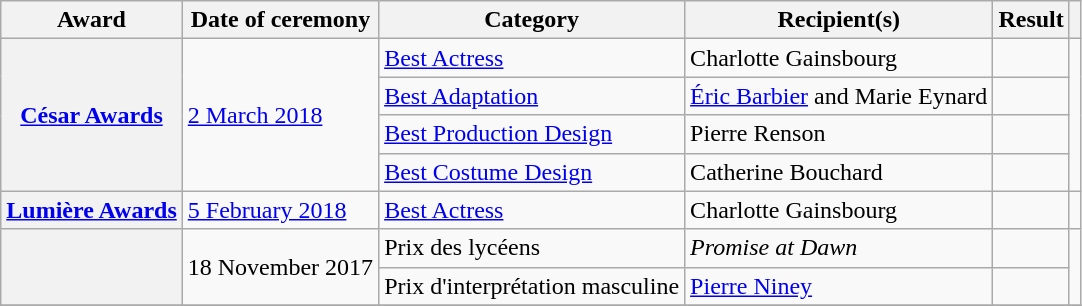<table class="wikitable sortable plainrowheaders">
<tr>
<th scope="col">Award</th>
<th scope="col">Date of ceremony</th>
<th scope="col">Category</th>
<th scope="col">Recipient(s)</th>
<th scope="col">Result</th>
<th scope="col" class="unsortable"></th>
</tr>
<tr>
<th rowspan="4" scope="row"><a href='#'>César Awards</a></th>
<td rowspan="4"><a href='#'>2 March 2018</a></td>
<td><a href='#'>Best Actress</a></td>
<td>Charlotte Gainsbourg</td>
<td></td>
<td rowspan="4" align="center"></td>
</tr>
<tr>
<td><a href='#'>Best Adaptation</a></td>
<td><a href='#'>Éric Barbier</a> and Marie Eynard</td>
<td></td>
</tr>
<tr>
<td><a href='#'>Best Production Design</a></td>
<td>Pierre Renson</td>
<td></td>
</tr>
<tr>
<td><a href='#'>Best Costume Design</a></td>
<td>Catherine Bouchard</td>
<td></td>
</tr>
<tr>
<th scope="row"><a href='#'>Lumière Awards</a></th>
<td><a href='#'>5 February 2018</a></td>
<td><a href='#'>Best Actress</a></td>
<td>Charlotte Gainsbourg</td>
<td></td>
<td align="center"></td>
</tr>
<tr>
<th rowspan="2" scope="row"></th>
<td rowspan="2">18 November 2017</td>
<td>Prix des lycéens</td>
<td><em>Promise at Dawn</em></td>
<td></td>
<td rowspan="2" align="center"></td>
</tr>
<tr>
<td>Prix d'interprétation masculine</td>
<td><a href='#'>Pierre Niney</a></td>
<td></td>
</tr>
<tr>
</tr>
</table>
